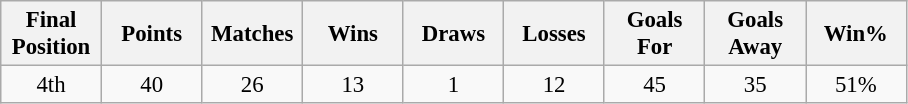<table class="wikitable" style="font-size: 95%; text-align: center;">
<tr>
<th width=60>Final Position</th>
<th width=60>Points</th>
<th width=60>Matches</th>
<th width=60>Wins</th>
<th width=60>Draws</th>
<th width=60>Losses</th>
<th width=60>Goals For</th>
<th width=60>Goals Away</th>
<th width=60>Win%</th>
</tr>
<tr>
<td>4th</td>
<td>40</td>
<td>26</td>
<td>13</td>
<td>1</td>
<td>12</td>
<td>45</td>
<td>35</td>
<td>51%</td>
</tr>
</table>
